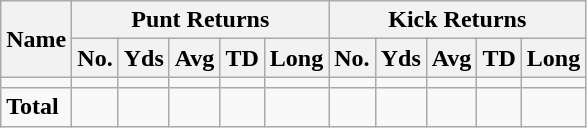<table class="wikitable" style="white-space:nowrap;">
<tr>
<th rowspan="2">Name</th>
<th colspan="5">Punt Returns</th>
<th colspan="5">Kick Returns</th>
</tr>
<tr>
<th>No.</th>
<th>Yds</th>
<th>Avg</th>
<th>TD</th>
<th>Long</th>
<th>No.</th>
<th>Yds</th>
<th>Avg</th>
<th>TD</th>
<th>Long</th>
</tr>
<tr>
<td></td>
<td></td>
<td></td>
<td></td>
<td></td>
<td></td>
<td></td>
<td></td>
<td></td>
<td></td>
<td></td>
</tr>
<tr>
<td><strong>Total</strong></td>
<td></td>
<td></td>
<td></td>
<td></td>
<td></td>
<td></td>
<td></td>
<td></td>
<td></td>
<td></td>
</tr>
</table>
